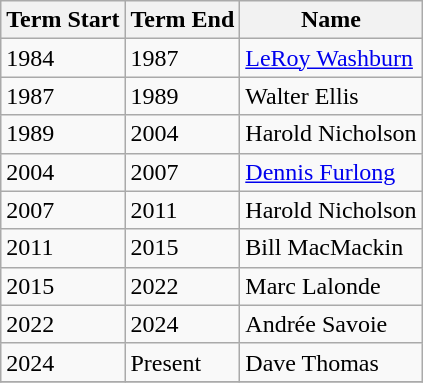<table class="wikitable">
<tr>
<th>Term Start</th>
<th>Term End</th>
<th>Name</th>
</tr>
<tr>
<td>1984</td>
<td>1987</td>
<td><a href='#'>LeRoy Washburn</a></td>
</tr>
<tr>
<td>1987</td>
<td>1989</td>
<td>Walter Ellis</td>
</tr>
<tr>
<td>1989</td>
<td>2004</td>
<td>Harold Nicholson</td>
</tr>
<tr>
<td>2004</td>
<td>2007</td>
<td><a href='#'>Dennis Furlong</a></td>
</tr>
<tr>
<td>2007</td>
<td>2011</td>
<td>Harold Nicholson</td>
</tr>
<tr>
<td>2011</td>
<td>2015</td>
<td>Bill MacMackin</td>
</tr>
<tr>
<td>2015</td>
<td>2022</td>
<td>Marc Lalonde</td>
</tr>
<tr>
<td>2022</td>
<td>2024</td>
<td>Andrée Savoie</td>
</tr>
<tr>
<td>2024</td>
<td>Present</td>
<td>Dave Thomas</td>
</tr>
<tr>
</tr>
</table>
